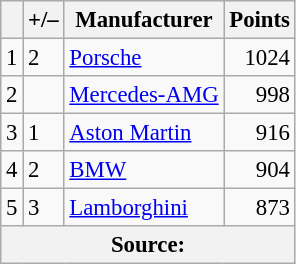<table class="wikitable" style="font-size: 95%;">
<tr>
<th scope="col"></th>
<th scope="col">+/–</th>
<th scope="col">Manufacturer</th>
<th scope="col">Points</th>
</tr>
<tr>
<td align=center>1</td>
<td align="left"> 2</td>
<td> <a href='#'>Porsche</a></td>
<td align=right>1024</td>
</tr>
<tr>
<td align=center>2</td>
<td align="left"></td>
<td> <a href='#'>Mercedes-AMG</a></td>
<td align=right>998</td>
</tr>
<tr>
<td align=center>3</td>
<td align="left"> 1</td>
<td> <a href='#'>Aston Martin</a></td>
<td align=right>916</td>
</tr>
<tr>
<td align=center>4</td>
<td align="left"> 2</td>
<td> <a href='#'>BMW</a></td>
<td align=right>904</td>
</tr>
<tr>
<td align=center>5</td>
<td align="left"> 3</td>
<td> <a href='#'>Lamborghini</a></td>
<td align=right>873</td>
</tr>
<tr>
<th colspan=5>Source:</th>
</tr>
</table>
